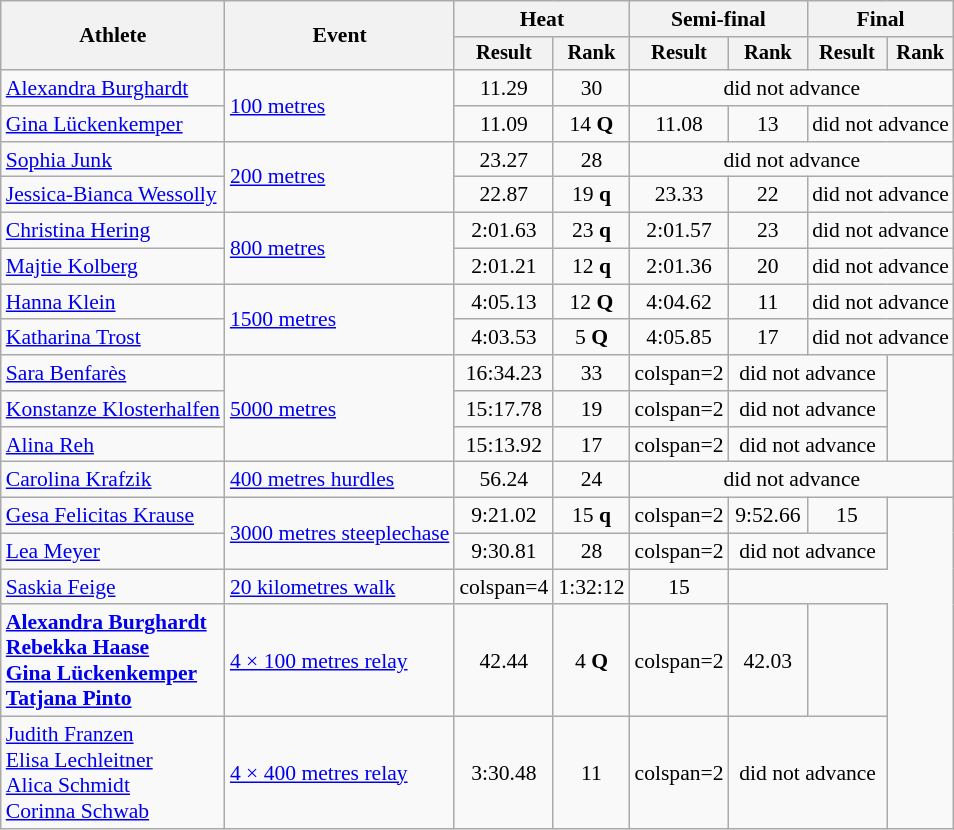<table class=wikitable style=font-size:90%>
<tr>
<th rowspan=2>Athlete</th>
<th rowspan=2>Event</th>
<th colspan=2>Heat</th>
<th colspan=2>Semi-final</th>
<th colspan=2>Final</th>
</tr>
<tr style=font-size:95%>
<th>Result</th>
<th>Rank</th>
<th>Result</th>
<th>Rank</th>
<th>Result</th>
<th>Rank</th>
</tr>
<tr align=center>
<td align=left><a href='#'>Alexandra Burghardt</a></td>
<td align=left rowspan=2><a href='#'>100 metres</a></td>
<td>11.29 </td>
<td>30</td>
<td colspan=4>did not advance</td>
</tr>
<tr align=center>
<td align=left><a href='#'>Gina Lückenkemper</a></td>
<td>11.09</td>
<td>14 <strong>Q</strong></td>
<td>11.08</td>
<td>13</td>
<td colspan=2>did not advance</td>
</tr>
<tr align=center>
<td align=left><a href='#'>Sophia Junk</a></td>
<td align=left rowspan=2><a href='#'>200 metres</a></td>
<td>23.27 </td>
<td>28</td>
<td colspan=4>did not advance</td>
</tr>
<tr align=center>
<td align=left><a href='#'>Jessica-Bianca Wessolly</a></td>
<td>22.87</td>
<td>19 <strong>q</strong></td>
<td>23.33</td>
<td>22</td>
<td colspan=2>did not advance</td>
</tr>
<tr align=center>
<td align=left><a href='#'>Christina Hering</a></td>
<td align=left rowspan=2><a href='#'>800 metres</a></td>
<td>2:01.63</td>
<td>23 <strong>q</strong></td>
<td>2:01.57</td>
<td>23</td>
<td colspan=2>did not advance</td>
</tr>
<tr align=center>
<td align=left><a href='#'>Majtie Kolberg</a></td>
<td>2:01.21 </td>
<td>12 <strong>q</strong></td>
<td>2:01.36</td>
<td>20</td>
<td colspan=2>did not advance</td>
</tr>
<tr align=center>
<td align=left><a href='#'>Hanna Klein</a></td>
<td align=left rowspan=2><a href='#'>1500 metres</a></td>
<td>4:05.13</td>
<td>12 <strong>Q</strong></td>
<td>4:04.62</td>
<td>11</td>
<td colspan=2>did not advance</td>
</tr>
<tr align=center>
<td align=left><a href='#'>Katharina Trost</a></td>
<td>4:03.53 </td>
<td>5 <strong>Q</strong></td>
<td>4:05.85</td>
<td>17</td>
<td colspan=2>did not advance</td>
</tr>
<tr align=center>
<td align=left><a href='#'>Sara Benfarès</a></td>
<td align=left rowspan=3><a href='#'>5000 metres</a></td>
<td>16:34.23</td>
<td>33</td>
<td>colspan=2</td>
<td colspan=2>did not advance</td>
</tr>
<tr align=center>
<td align=left><a href='#'>Konstanze Klosterhalfen</a></td>
<td>15:17.78</td>
<td>19</td>
<td>colspan=2</td>
<td colspan=2>did not advance</td>
</tr>
<tr align=center>
<td align=left><a href='#'>Alina Reh</a></td>
<td>15:13.92</td>
<td>17</td>
<td>colspan=2</td>
<td colspan=2>did not advance</td>
</tr>
<tr align=center>
<td align=left><a href='#'>Carolina Krafzik</a></td>
<td align=left><a href='#'>400 metres hurdles</a></td>
<td>56.24</td>
<td>24</td>
<td colspan=4>did not advance</td>
</tr>
<tr align=center>
<td align=left><a href='#'>Gesa Felicitas Krause</a></td>
<td align=left rowspan=2><a href='#'>3000 metres steeplechase</a></td>
<td>9:21.02 </td>
<td>15 <strong>q</strong></td>
<td>colspan=2</td>
<td>9:52.66</td>
<td>15</td>
</tr>
<tr align=center>
<td align=left><a href='#'>Lea Meyer</a></td>
<td>9:30.81</td>
<td>28</td>
<td>colspan=2</td>
<td colspan=2>did not advance</td>
</tr>
<tr align=center>
<td align=left><a href='#'>Saskia Feige</a></td>
<td align=left><a href='#'>20 kilometres walk</a></td>
<td>colspan=4</td>
<td>1:32:12</td>
<td>15</td>
</tr>
<tr align=center>
<td align=left><strong><a href='#'>Alexandra Burghardt</a><br><a href='#'>Rebekka Haase</a><br><a href='#'>Gina Lückenkemper</a><br><a href='#'>Tatjana Pinto</a></strong></td>
<td align=left><a href='#'>4 × 100 metres relay</a></td>
<td>42.44</td>
<td>4 <strong>Q</strong></td>
<td>colspan=2</td>
<td>42.03 </td>
<td></td>
</tr>
<tr align=center>
<td align=left><a href='#'>Judith Franzen</a><br><a href='#'>Elisa Lechleitner</a><br><a href='#'>Alica Schmidt</a><br><a href='#'>Corinna Schwab</a></td>
<td align=left><a href='#'>4 × 400 metres relay</a></td>
<td>3:30.48</td>
<td>11</td>
<td>colspan=2</td>
<td colspan=2>did not advance</td>
</tr>
</table>
